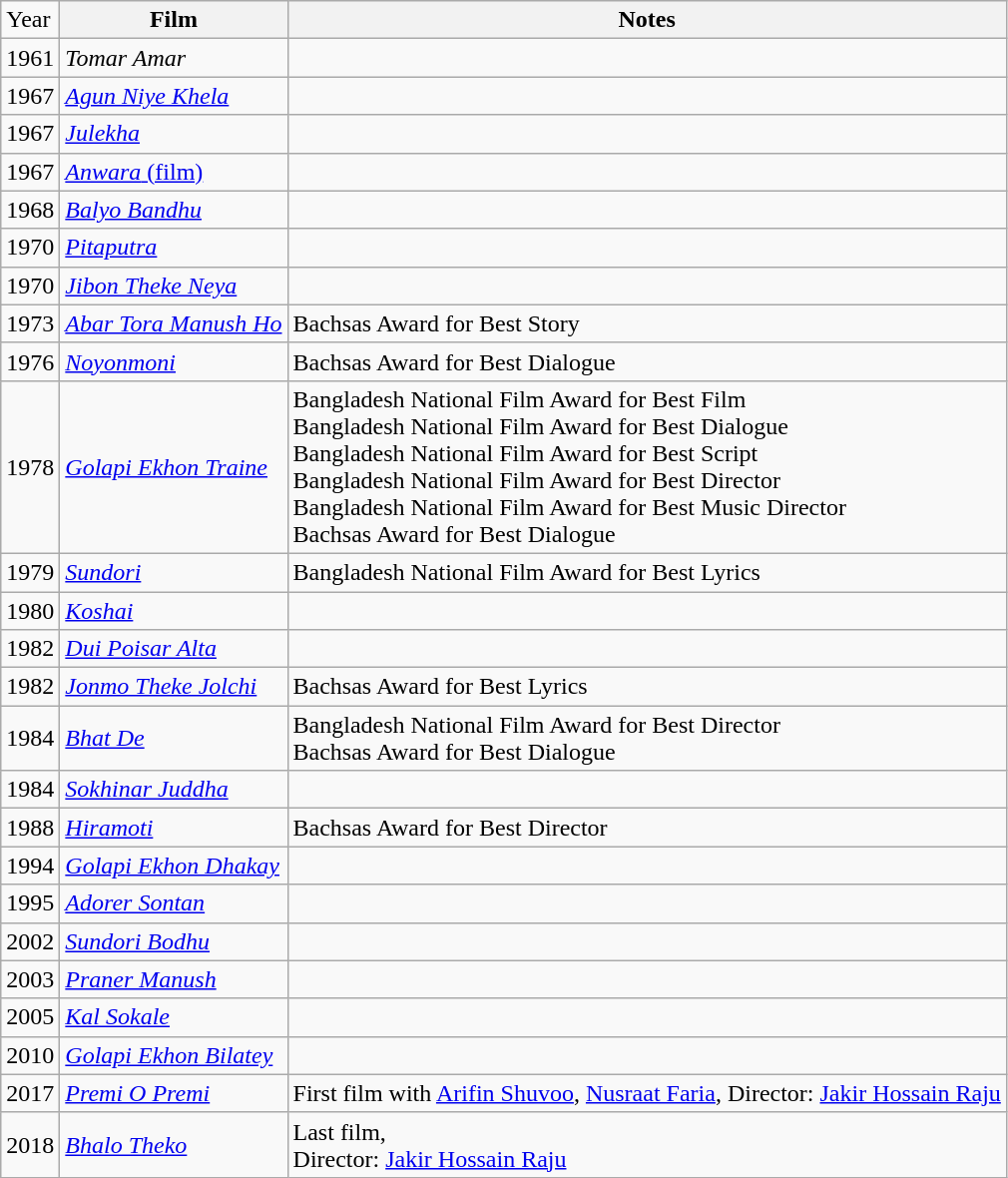<table class="wikitable sortable plainrowheaders">
<tr>
<td>Year</td>
<th>Film</th>
<th class="unsortable">Notes</th>
</tr>
<tr>
<td>1961</td>
<td><em>Tomar Amar</em></td>
<td></td>
</tr>
<tr>
<td>1967</td>
<td><em><a href='#'>Agun Niye Khela</a></em></td>
<td></td>
</tr>
<tr>
<td>1967</td>
<td><em><a href='#'>Julekha</a></em></td>
<td></td>
</tr>
<tr>
<td>1967</td>
<td><a href='#'><em>Anwara</em> (film)</a></td>
<td></td>
</tr>
<tr>
<td>1968</td>
<td><em><a href='#'>Balyo Bandhu</a></em></td>
<td></td>
</tr>
<tr>
<td>1970</td>
<td><em><a href='#'>Pitaputra</a></em></td>
<td></td>
</tr>
<tr>
<td>1970</td>
<td><em><a href='#'>Jibon Theke Neya</a></em></td>
<td></td>
</tr>
<tr>
<td>1973</td>
<td><em><a href='#'>Abar Tora Manush Ho</a></em></td>
<td>Bachsas Award for Best Story</td>
</tr>
<tr>
<td>1976</td>
<td><em><a href='#'>Noyonmoni</a></em></td>
<td>Bachsas Award for Best Dialogue</td>
</tr>
<tr>
<td>1978</td>
<td><em><a href='#'>Golapi Ekhon Traine</a></em></td>
<td>Bangladesh National Film Award for Best Film<br> Bangladesh National Film Award for Best Dialogue <br> Bangladesh National Film Award for Best Script <br> Bangladesh National Film Award for Best Director <br> Bangladesh National Film Award for Best Music Director <br> Bachsas Award for Best Dialogue</td>
</tr>
<tr>
<td>1979</td>
<td><em><a href='#'>Sundori</a></em></td>
<td>Bangladesh National Film Award for Best Lyrics</td>
</tr>
<tr>
<td>1980</td>
<td><em><a href='#'>Koshai</a></em></td>
<td></td>
</tr>
<tr>
<td>1982</td>
<td><em><a href='#'>Dui Poisar Alta</a></em></td>
<td></td>
</tr>
<tr>
<td>1982</td>
<td><em><a href='#'>Jonmo Theke Jolchi</a></em></td>
<td>Bachsas Award for Best Lyrics</td>
</tr>
<tr>
<td>1984</td>
<td><em><a href='#'>Bhat De</a></em></td>
<td>Bangladesh National Film Award for Best Director <br> Bachsas Award for Best Dialogue</td>
</tr>
<tr>
<td>1984</td>
<td><em><a href='#'>Sokhinar Juddha</a></em></td>
<td></td>
</tr>
<tr>
<td>1988</td>
<td><em><a href='#'>Hiramoti</a></em></td>
<td>Bachsas Award for Best Director</td>
</tr>
<tr>
<td>1994</td>
<td><em><a href='#'>Golapi Ekhon Dhakay</a></em></td>
<td></td>
</tr>
<tr>
<td>1995</td>
<td><em><a href='#'>Adorer Sontan</a></em></td>
<td></td>
</tr>
<tr>
<td>2002</td>
<td><em><a href='#'>Sundori Bodhu</a></em></td>
<td></td>
</tr>
<tr>
<td>2003</td>
<td><em><a href='#'>Praner Manush</a></em></td>
<td></td>
</tr>
<tr>
<td>2005</td>
<td><em><a href='#'>Kal Sokale</a></em></td>
<td></td>
</tr>
<tr>
<td>2010</td>
<td><em><a href='#'>Golapi Ekhon Bilatey</a></em></td>
<td></td>
</tr>
<tr>
<td>2017</td>
<td><em><a href='#'>Premi O Premi</a></em></td>
<td>First film with <a href='#'>Arifin Shuvoo</a>, <a href='#'>Nusraat Faria</a>, Director: <a href='#'>Jakir Hossain Raju</a></td>
</tr>
<tr>
<td>2018</td>
<td><em><a href='#'>Bhalo Theko</a></em></td>
<td>Last film,<br>Director: <a href='#'>Jakir Hossain Raju</a></td>
</tr>
</table>
